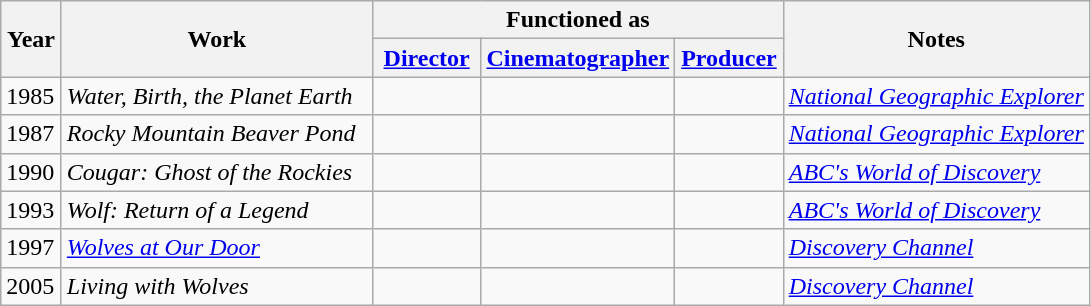<table class="wikitable sortable" style="margin-right:0;">
<tr>
<th rowspan="2" style="width:33px;">Year</th>
<th rowspan="2" style="width:200px;">Work</th>
<th colspan="3">Functioned as</th>
<th rowspan="2">Notes</th>
</tr>
<tr>
<th style="width:65px;"><a href='#'>Director</a></th>
<th style="width:65px;"><a href='#'>Cinematographer</a></th>
<th style="width:65px;"><a href='#'>Producer</a></th>
</tr>
<tr>
<td>1985</td>
<td><em>Water, Birth, the Planet Earth</em></td>
<td></td>
<td></td>
<td></td>
<td><em><a href='#'>National Geographic Explorer</a></em></td>
</tr>
<tr>
<td>1987</td>
<td><em>Rocky Mountain Beaver Pond</em></td>
<td></td>
<td></td>
<td></td>
<td><em><a href='#'>National Geographic Explorer</a></em></td>
</tr>
<tr>
<td>1990</td>
<td><em>Cougar: Ghost of the Rockies</em></td>
<td></td>
<td></td>
<td></td>
<td><em><a href='#'>ABC's World of Discovery</a></em></td>
</tr>
<tr>
<td>1993</td>
<td><em>Wolf: Return of a Legend</em></td>
<td></td>
<td></td>
<td></td>
<td><em><a href='#'>ABC's World of Discovery</a></em></td>
</tr>
<tr>
<td>1997</td>
<td><em><a href='#'>Wolves at Our Door</a></em></td>
<td></td>
<td></td>
<td></td>
<td><em><a href='#'>Discovery Channel</a></em></td>
</tr>
<tr>
<td>2005</td>
<td><em>Living with Wolves </em></td>
<td></td>
<td></td>
<td></td>
<td><em><a href='#'>Discovery Channel</a></em></td>
</tr>
</table>
